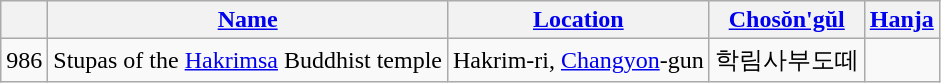<table class="wikitable">
<tr>
<th></th>
<th><a href='#'>Name</a></th>
<th><a href='#'>Location</a></th>
<th><a href='#'>Chosŏn'gŭl</a></th>
<th><a href='#'>Hanja</a></th>
</tr>
<tr>
<td>986</td>
<td>Stupas of the <a href='#'>Hakrimsa</a> Buddhist temple</td>
<td>Hakrim-ri, <a href='#'>Changyon</a>-gun</td>
<td>학림사부도떼</td>
<td></td>
</tr>
</table>
